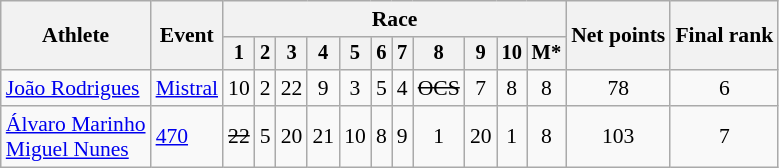<table class="wikitable" style="font-size:90%">
<tr>
<th rowspan=2>Athlete</th>
<th rowspan=2>Event</th>
<th colspan=11>Race</th>
<th rowspan=2>Net points</th>
<th rowspan=2>Final rank</th>
</tr>
<tr style="font-size:95%">
<th>1</th>
<th>2</th>
<th>3</th>
<th>4</th>
<th>5</th>
<th>6</th>
<th>7</th>
<th>8</th>
<th>9</th>
<th>10</th>
<th>M*</th>
</tr>
<tr align=center>
<td align=left><a href='#'>João Rodrigues</a></td>
<td align=left><a href='#'>Mistral</a></td>
<td>10</td>
<td>2</td>
<td>22</td>
<td>9</td>
<td>3</td>
<td>5</td>
<td>4</td>
<td><s>OCS</s></td>
<td>7</td>
<td>8</td>
<td>8</td>
<td>78</td>
<td>6</td>
</tr>
<tr align=center>
<td align=left><a href='#'>Álvaro Marinho</a><br><a href='#'>Miguel Nunes</a></td>
<td align=left><a href='#'>470</a></td>
<td><s>22</s></td>
<td>5</td>
<td>20</td>
<td>21</td>
<td>10</td>
<td>8</td>
<td>9</td>
<td>1</td>
<td>20</td>
<td>1</td>
<td>8</td>
<td>103</td>
<td>7</td>
</tr>
</table>
